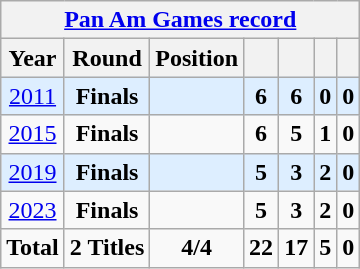<table class="wikitable" style="text-align: center;">
<tr>
<th colspan=10><a href='#'>Pan Am Games record</a></th>
</tr>
<tr>
<th>Year</th>
<th>Round</th>
<th>Position</th>
<th></th>
<th></th>
<th></th>
<th></th>
</tr>
<tr bgcolor=#ddeeff>
<td> <a href='#'>2011</a></td>
<td><strong>Finals</strong></td>
<td></td>
<td><strong>6</strong></td>
<td><strong>6</strong></td>
<td><strong>0</strong></td>
<td><strong>0</strong></td>
</tr>
<tr>
<td> <a href='#'>2015</a></td>
<td><strong>Finals</strong></td>
<td></td>
<td><strong>6</strong></td>
<td><strong>5</strong></td>
<td><strong>1</strong></td>
<td><strong>0</strong></td>
</tr>
<tr bgcolor=#ddeeff>
<td> <a href='#'>2019</a></td>
<td><strong>Finals</strong></td>
<td></td>
<td><strong>5</strong></td>
<td><strong>3</strong></td>
<td><strong>2</strong></td>
<td><strong>0</strong></td>
</tr>
<tr>
<td> <a href='#'>2023</a></td>
<td><strong>Finals</strong></td>
<td></td>
<td><strong>5</strong></td>
<td><strong>3</strong></td>
<td><strong>2</strong></td>
<td><strong>0</strong></td>
</tr>
<tr>
<td colspan=1><strong>Total</strong></td>
<td><strong>2 Titles</strong></td>
<td><strong>4/4</strong></td>
<td><strong>22</strong></td>
<td><strong>17</strong></td>
<td><strong>5</strong></td>
<td><strong>0</strong></td>
</tr>
</table>
